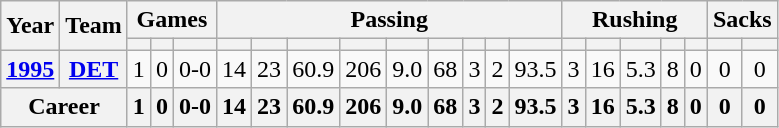<table class="wikitable" style="text-align:center;">
<tr>
<th rowspan="2">Year</th>
<th rowspan="2">Team</th>
<th colspan="3">Games</th>
<th colspan="9">Passing</th>
<th colspan="5">Rushing</th>
<th colspan="2">Sacks</th>
</tr>
<tr>
<th></th>
<th></th>
<th></th>
<th></th>
<th></th>
<th></th>
<th></th>
<th></th>
<th></th>
<th></th>
<th></th>
<th></th>
<th></th>
<th></th>
<th></th>
<th></th>
<th></th>
<th></th>
<th></th>
</tr>
<tr>
<th><a href='#'>1995</a></th>
<th><a href='#'>DET</a></th>
<td>1</td>
<td>0</td>
<td>0-0</td>
<td>14</td>
<td>23</td>
<td>60.9</td>
<td>206</td>
<td>9.0</td>
<td>68</td>
<td>3</td>
<td>2</td>
<td>93.5</td>
<td>3</td>
<td>16</td>
<td>5.3</td>
<td>8</td>
<td>0</td>
<td>0</td>
<td>0</td>
</tr>
<tr>
<th colspan="2">Career</th>
<th>1</th>
<th>0</th>
<th>0-0</th>
<th>14</th>
<th>23</th>
<th>60.9</th>
<th>206</th>
<th>9.0</th>
<th>68</th>
<th>3</th>
<th>2</th>
<th>93.5</th>
<th>3</th>
<th>16</th>
<th>5.3</th>
<th>8</th>
<th>0</th>
<th>0</th>
<th>0</th>
</tr>
</table>
